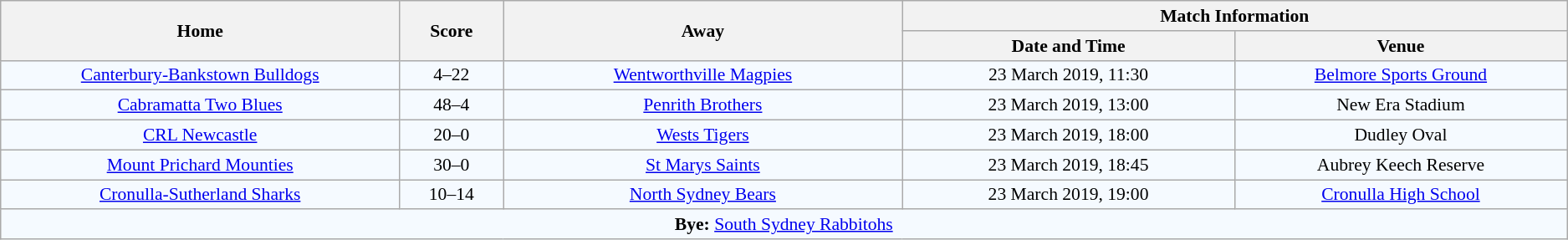<table class="wikitable" style="border-collapse:collapse; font-size:90%; text-align:center;">
<tr>
<th rowspan="2" width="12%">Home</th>
<th rowspan="2" width="3%">Score</th>
<th rowspan="2" width="12%">Away</th>
<th colspan="2">Match Information</th>
</tr>
<tr bgcolor="#EFEFEF">
<th width="10%">Date and Time</th>
<th width="10%">Venue</th>
</tr>
<tr bgcolor="#F5FAFF">
<td align="centre"> <a href='#'>Canterbury-Bankstown Bulldogs</a></td>
<td>4–22</td>
<td align="centre"> <a href='#'>Wentworthville Magpies</a></td>
<td>23 March 2019, 11:30</td>
<td><a href='#'>Belmore Sports Ground</a></td>
</tr>
<tr bgcolor="#F5FAFF">
<td align="centre"> <a href='#'>Cabramatta Two Blues</a></td>
<td>48–4</td>
<td align="centre"> <a href='#'>Penrith Brothers</a></td>
<td>23 March 2019, 13:00</td>
<td>New Era Stadium</td>
</tr>
<tr bgcolor="#F5FAFF">
<td align="centre"> <a href='#'>CRL Newcastle</a></td>
<td>20–0</td>
<td align="centre"> <a href='#'>Wests Tigers</a></td>
<td>23 March 2019, 18:00</td>
<td>Dudley Oval</td>
</tr>
<tr bgcolor="#F5FAFF">
<td align="centre"> <a href='#'>Mount Prichard Mounties</a></td>
<td>30–0</td>
<td align="centre"> <a href='#'>St Marys Saints</a></td>
<td>23 March 2019, 18:45</td>
<td>Aubrey Keech Reserve</td>
</tr>
<tr bgcolor="#F5FAFF">
<td align="centre"> <a href='#'>Cronulla-Sutherland Sharks</a></td>
<td>10–14</td>
<td align="centre"> <a href='#'>North Sydney Bears</a></td>
<td>23 March 2019, 19:00</td>
<td><a href='#'>Cronulla High School</a></td>
</tr>
<tr bgcolor="#F5FAFF">
<td colspan="5" style="text-align:centre;"><strong>Bye:</strong>  <a href='#'>South Sydney Rabbitohs</a></td>
</tr>
</table>
